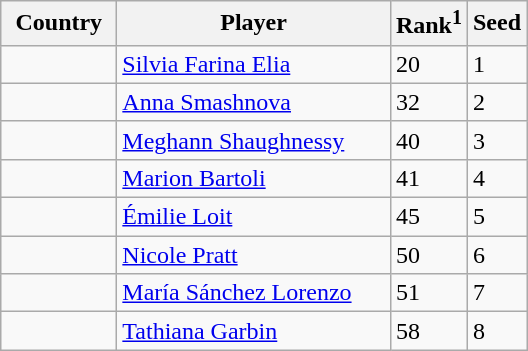<table class="sortable wikitable">
<tr>
<th width="70">Country</th>
<th width="175">Player</th>
<th>Rank<sup>1</sup></th>
<th>Seed</th>
</tr>
<tr>
<td></td>
<td><a href='#'>Silvia Farina Elia</a></td>
<td>20</td>
<td>1</td>
</tr>
<tr>
<td></td>
<td><a href='#'>Anna Smashnova</a></td>
<td>32</td>
<td>2</td>
</tr>
<tr>
<td></td>
<td><a href='#'>Meghann Shaughnessy</a></td>
<td>40</td>
<td>3</td>
</tr>
<tr>
<td></td>
<td><a href='#'>Marion Bartoli</a></td>
<td>41</td>
<td>4</td>
</tr>
<tr>
<td></td>
<td><a href='#'>Émilie Loit</a></td>
<td>45</td>
<td>5</td>
</tr>
<tr>
<td></td>
<td><a href='#'>Nicole Pratt</a></td>
<td>50</td>
<td>6</td>
</tr>
<tr>
<td></td>
<td><a href='#'>María Sánchez Lorenzo</a></td>
<td>51</td>
<td>7</td>
</tr>
<tr>
<td></td>
<td><a href='#'>Tathiana Garbin</a></td>
<td>58</td>
<td>8</td>
</tr>
</table>
